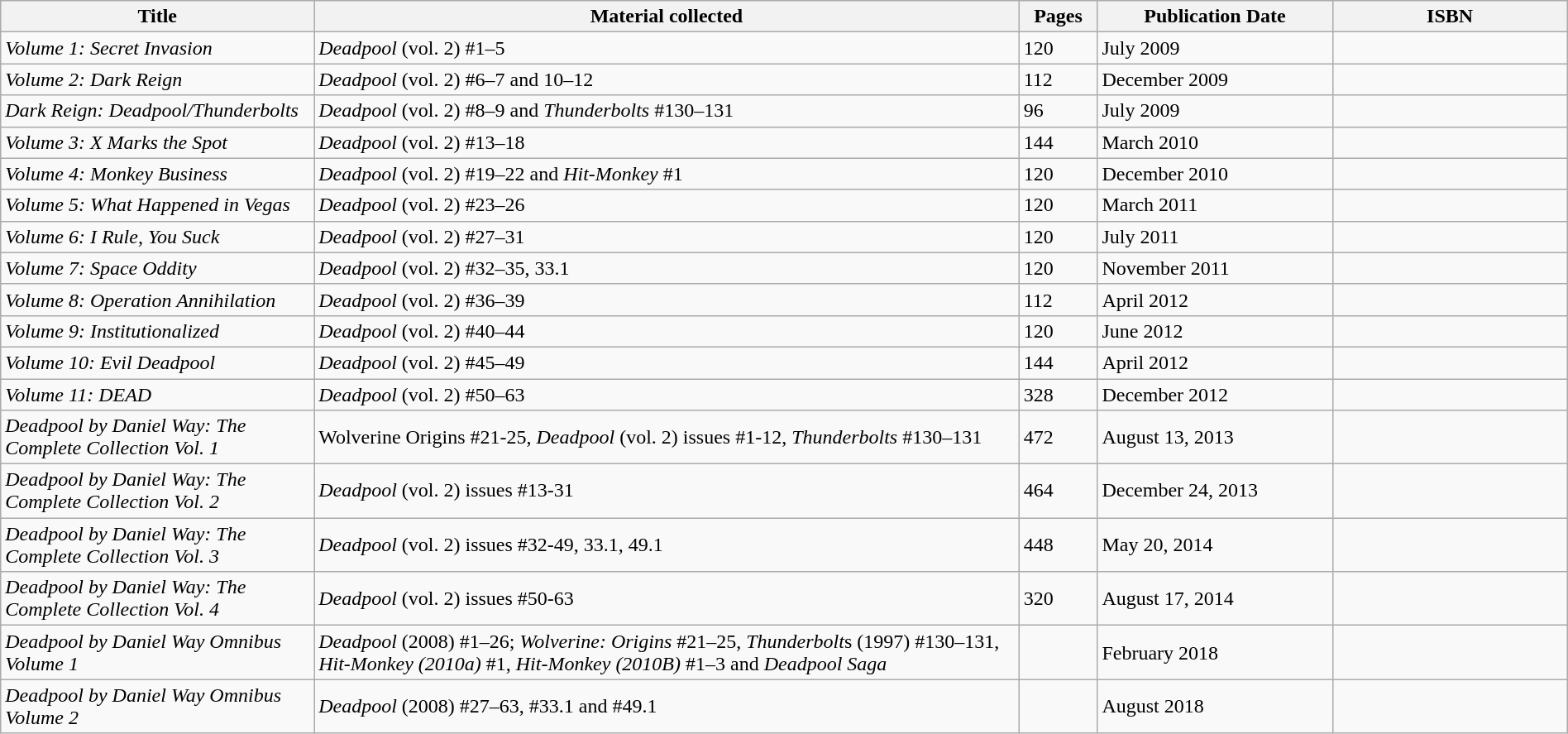<table class="wikitable" style="text-align:left;" width="100%">
<tr>
<th width="20%">Title</th>
<th width=45%>Material collected</th>
<th width=5%>Pages</th>
<th width="15%">Publication Date</th>
<th width="15%">ISBN</th>
</tr>
<tr>
<td><em>Volume 1: Secret Invasion</em></td>
<td><em>Deadpool</em> (vol. 2) #1–5</td>
<td>120</td>
<td>July 2009</td>
<td></td>
</tr>
<tr>
<td><em>Volume 2: Dark Reign</em></td>
<td><em>Deadpool</em> (vol. 2) #6–7 and 10–12</td>
<td>112</td>
<td>December 2009</td>
<td></td>
</tr>
<tr>
<td><em>Dark Reign: Deadpool/Thunderbolts</em></td>
<td><em>Deadpool</em> (vol. 2) #8–9 and <em>Thunderbolts</em> #130–131</td>
<td>96</td>
<td>July 2009</td>
<td></td>
</tr>
<tr>
<td><em>Volume 3: X Marks the Spot</em></td>
<td><em>Deadpool</em> (vol. 2) #13–18</td>
<td>144</td>
<td>March 2010</td>
<td></td>
</tr>
<tr>
<td><em>Volume 4: Monkey Business</em></td>
<td><em>Deadpool</em> (vol. 2) #19–22 and <em>Hit-Monkey</em> #1</td>
<td>120</td>
<td>December 2010</td>
<td></td>
</tr>
<tr>
<td><em>Volume 5: What Happened in Vegas</em></td>
<td><em>Deadpool</em> (vol. 2) #23–26</td>
<td>120</td>
<td>March 2011</td>
<td></td>
</tr>
<tr>
<td><em>Volume 6: I Rule, You Suck</em></td>
<td><em>Deadpool</em> (vol. 2) #27–31</td>
<td>120</td>
<td>July 2011</td>
<td></td>
</tr>
<tr>
<td><em>Volume 7: Space Oddity</em></td>
<td><em>Deadpool</em> (vol. 2) #32–35, 33.1</td>
<td>120</td>
<td>November 2011</td>
<td></td>
</tr>
<tr>
<td><em>Volume 8: Operation Annihilation</em></td>
<td><em>Deadpool</em> (vol. 2) #36–39</td>
<td>112</td>
<td>April 2012</td>
<td></td>
</tr>
<tr>
<td><em>Volume 9: Institutionalized</em></td>
<td><em>Deadpool</em> (vol. 2) #40–44</td>
<td>120</td>
<td>June 2012</td>
<td></td>
</tr>
<tr>
<td><em>Volume 10: Evil Deadpool</em></td>
<td><em>Deadpool</em> (vol. 2) #45–49</td>
<td>144</td>
<td>April 2012</td>
<td></td>
</tr>
<tr>
<td><em>Volume 11: DEAD</em></td>
<td><em>Deadpool</em> (vol. 2) #50–63</td>
<td>328</td>
<td>December 2012</td>
<td></td>
</tr>
<tr>
<td><em>Deadpool by Daniel Way: The Complete Collection Vol. 1</em></td>
<td>Wolverine Origins #21-25, <em>Deadpool</em> (vol. 2) issues #1-12, <em>Thunderbolts</em> #130–131</td>
<td>472</td>
<td>August 13, 2013</td>
<td></td>
</tr>
<tr>
<td><em>Deadpool by Daniel Way: The Complete Collection Vol. 2</em></td>
<td><em>Deadpool</em> (vol. 2) issues #13-31</td>
<td>464</td>
<td>December 24, 2013</td>
<td></td>
</tr>
<tr>
<td><em>Deadpool by Daniel Way: The Complete Collection Vol. 3</em></td>
<td><em>Deadpool</em> (vol. 2) issues #32-49, 33.1, 49.1</td>
<td>448</td>
<td>May 20, 2014</td>
<td></td>
</tr>
<tr>
<td><em>Deadpool by Daniel Way: The Complete Collection Vol. 4</em></td>
<td><em>Deadpool</em> (vol. 2) issues #50-63</td>
<td>320</td>
<td>August 17, 2014</td>
<td></td>
</tr>
<tr>
<td><em>Deadpool by Daniel Way Omnibus Volume 1</em></td>
<td><em>Deadpool</em> (2008) #1–26; <em>Wolverine: Origins</em> #21–25, <em>Thunderbolt</em>s (1997) #130–131, <em>Hit-Monkey (2010a)</em> #1, <em>Hit-Monkey (2010B)</em> #1–3 and <em>Deadpool Saga</em></td>
<td></td>
<td>February 2018</td>
<td></td>
</tr>
<tr>
<td><em>Deadpool by Daniel Way Omnibus Volume 2</em></td>
<td><em>Deadpool</em> (2008) #27–63, #33.1 and #49.1</td>
<td></td>
<td>August 2018</td>
<td></td>
</tr>
</table>
